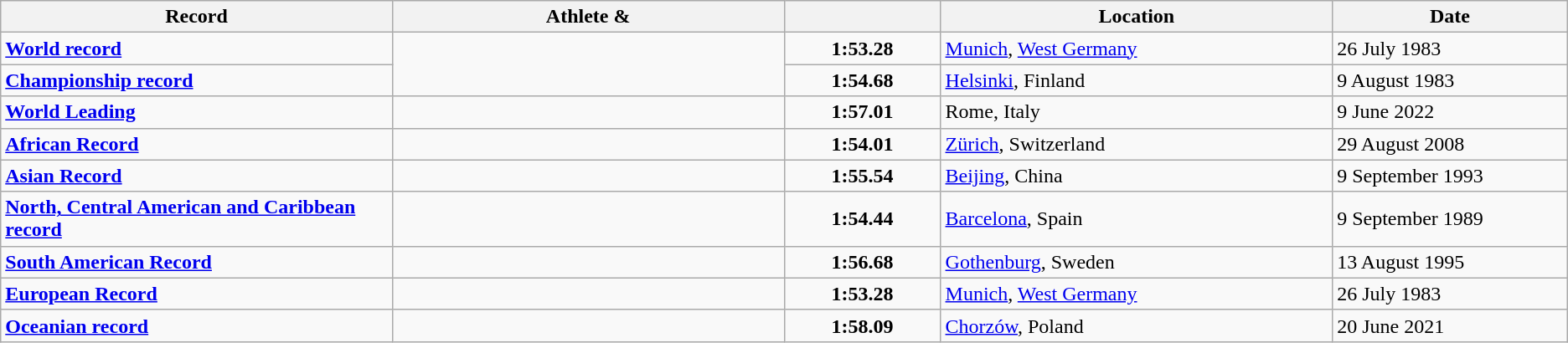<table class="wikitable">
<tr>
<th width=25% align=center>Record</th>
<th width=25% align=center>Athlete & </th>
<th width=10% align=center></th>
<th width=25% align=center>Location</th>
<th width=15% align=center>Date</th>
</tr>
<tr>
<td><strong><a href='#'>World record</a></strong></td>
<td rowspan=2></td>
<td align=center><strong>1:53.28</strong></td>
<td><a href='#'>Munich</a>, <a href='#'>West Germany</a></td>
<td>26 July 1983</td>
</tr>
<tr>
<td><strong><a href='#'>Championship record</a></strong></td>
<td align=center><strong>1:54.68</strong></td>
<td><a href='#'>Helsinki</a>, Finland</td>
<td>9 August 1983</td>
</tr>
<tr>
<td><strong><a href='#'>World Leading</a></strong></td>
<td></td>
<td align=center><strong>1:57.01</strong></td>
<td>Rome, Italy</td>
<td>9 June 2022</td>
</tr>
<tr>
<td><strong><a href='#'>African Record</a></strong></td>
<td></td>
<td align=center><strong>1:54.01</strong></td>
<td><a href='#'>Zürich</a>, Switzerland</td>
<td>29 August 2008</td>
</tr>
<tr>
<td><strong><a href='#'>Asian Record</a></strong></td>
<td></td>
<td align=center><strong>1:55.54</strong></td>
<td><a href='#'>Beijing</a>, China</td>
<td>9 September 1993</td>
</tr>
<tr>
<td><strong><a href='#'>North, Central American and Caribbean record</a></strong></td>
<td></td>
<td align=center><strong>1:54.44</strong></td>
<td><a href='#'>Barcelona</a>, Spain</td>
<td>9 September 1989</td>
</tr>
<tr>
<td><strong><a href='#'>South American Record</a></strong></td>
<td></td>
<td align=center><strong>1:56.68</strong></td>
<td><a href='#'>Gothenburg</a>, Sweden</td>
<td>13 August 1995</td>
</tr>
<tr>
<td><strong><a href='#'>European Record</a></strong></td>
<td></td>
<td align=center><strong>1:53.28</strong></td>
<td><a href='#'>Munich</a>, <a href='#'>West Germany</a></td>
<td>26 July 1983</td>
</tr>
<tr>
<td><strong><a href='#'>Oceanian record</a></strong></td>
<td></td>
<td align=center><strong>1:58.09</strong></td>
<td><a href='#'>Chorzów</a>, Poland</td>
<td>20 June 2021</td>
</tr>
</table>
